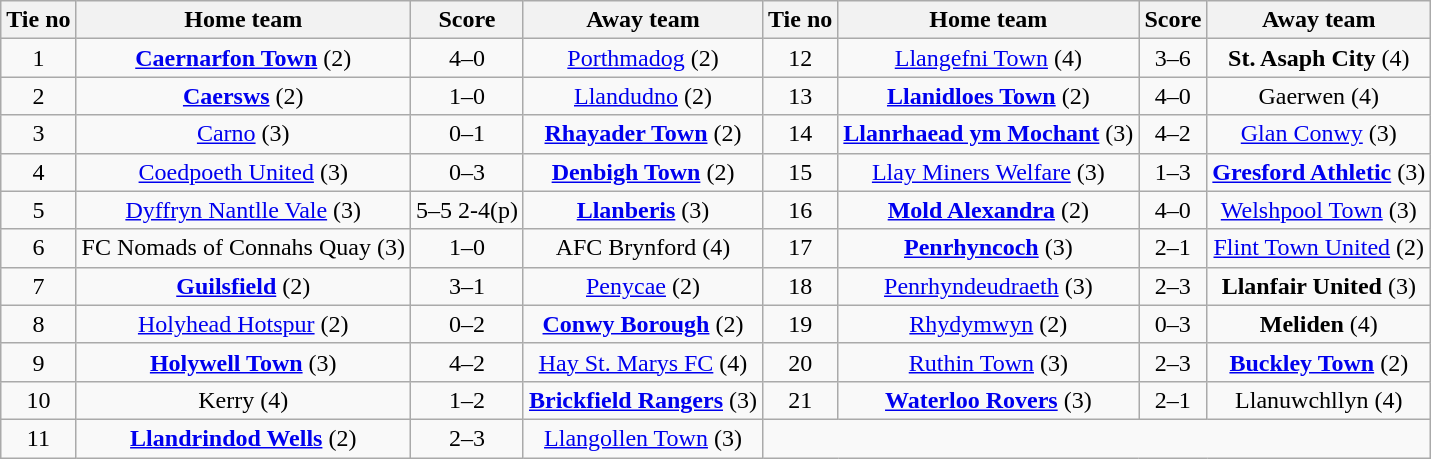<table class="wikitable" style="text-align: center">
<tr>
<th>Tie no</th>
<th>Home team</th>
<th>Score</th>
<th>Away team</th>
<th>Tie no</th>
<th>Home team</th>
<th>Score</th>
<th>Away team</th>
</tr>
<tr>
<td>1</td>
<td><strong><a href='#'>Caernarfon Town</a></strong> (2)</td>
<td>4–0</td>
<td><a href='#'>Porthmadog</a> (2)</td>
<td>12</td>
<td><a href='#'>Llangefni Town</a> (4)</td>
<td>3–6</td>
<td><strong>St. Asaph City</strong> (4)</td>
</tr>
<tr>
<td>2</td>
<td><strong><a href='#'>Caersws</a></strong> (2)</td>
<td>1–0</td>
<td><a href='#'>Llandudno</a> (2)</td>
<td>13</td>
<td><strong><a href='#'>Llanidloes Town</a></strong> (2)</td>
<td>4–0</td>
<td>Gaerwen (4)</td>
</tr>
<tr>
<td>3</td>
<td><a href='#'>Carno</a> (3)</td>
<td>0–1</td>
<td><strong><a href='#'>Rhayader Town</a></strong> (2)</td>
<td>14</td>
<td><strong><a href='#'>Llanrhaead ym Mochant</a></strong> (3)</td>
<td>4–2</td>
<td><a href='#'>Glan Conwy</a> (3)</td>
</tr>
<tr>
<td>4</td>
<td><a href='#'>Coedpoeth United</a> (3)</td>
<td>0–3</td>
<td><strong><a href='#'>Denbigh Town</a></strong> (2)</td>
<td>15</td>
<td><a href='#'>Llay Miners Welfare</a> (3)</td>
<td>1–3</td>
<td><strong><a href='#'>Gresford Athletic</a></strong> (3)</td>
</tr>
<tr>
<td>5</td>
<td><a href='#'>Dyffryn Nantlle Vale</a> (3)</td>
<td>5–5  2-4(p)</td>
<td><strong><a href='#'>Llanberis</a></strong> (3)</td>
<td>16</td>
<td><strong><a href='#'>Mold Alexandra</a></strong> (2)</td>
<td>4–0</td>
<td><a href='#'>Welshpool Town</a> (3)</td>
</tr>
<tr>
<td>6</td>
<td>FC Nomads of Connahs Quay (3)</td>
<td>1–0 </td>
<td>AFC Brynford (4)</td>
<td>17</td>
<td><strong><a href='#'>Penrhyncoch</a></strong> (3)</td>
<td>2–1</td>
<td><a href='#'>Flint Town United</a> (2)</td>
</tr>
<tr>
<td>7</td>
<td><strong><a href='#'>Guilsfield</a></strong> (2)</td>
<td>3–1</td>
<td><a href='#'>Penycae</a> (2)</td>
<td>18</td>
<td><a href='#'>Penrhyndeudraeth</a> (3)</td>
<td>2–3 </td>
<td><strong>Llanfair United</strong> (3)</td>
</tr>
<tr>
<td>8</td>
<td><a href='#'>Holyhead Hotspur</a> (2)</td>
<td>0–2</td>
<td><strong><a href='#'>Conwy Borough</a></strong> (2)</td>
<td>19</td>
<td><a href='#'>Rhydymwyn</a> (2)</td>
<td>0–3</td>
<td><strong>Meliden</strong> (4)</td>
</tr>
<tr>
<td>9</td>
<td><strong><a href='#'>Holywell Town</a></strong> (3)</td>
<td>4–2</td>
<td><a href='#'>Hay St. Marys FC</a> (4)</td>
<td>20</td>
<td><a href='#'>Ruthin Town</a> (3)</td>
<td>2–3</td>
<td><strong><a href='#'>Buckley Town</a></strong> (2)</td>
</tr>
<tr>
<td>10</td>
<td>Kerry (4)</td>
<td>1–2</td>
<td><strong><a href='#'>Brickfield Rangers</a></strong> (3)</td>
<td>21</td>
<td><strong><a href='#'>Waterloo Rovers</a></strong> (3)</td>
<td>2–1</td>
<td>Llanuwchllyn (4)</td>
</tr>
<tr>
<td>11</td>
<td><strong><a href='#'>Llandrindod Wells</a></strong> (2)</td>
<td>2–3 </td>
<td><a href='#'>Llangollen Town</a> (3)</td>
</tr>
</table>
